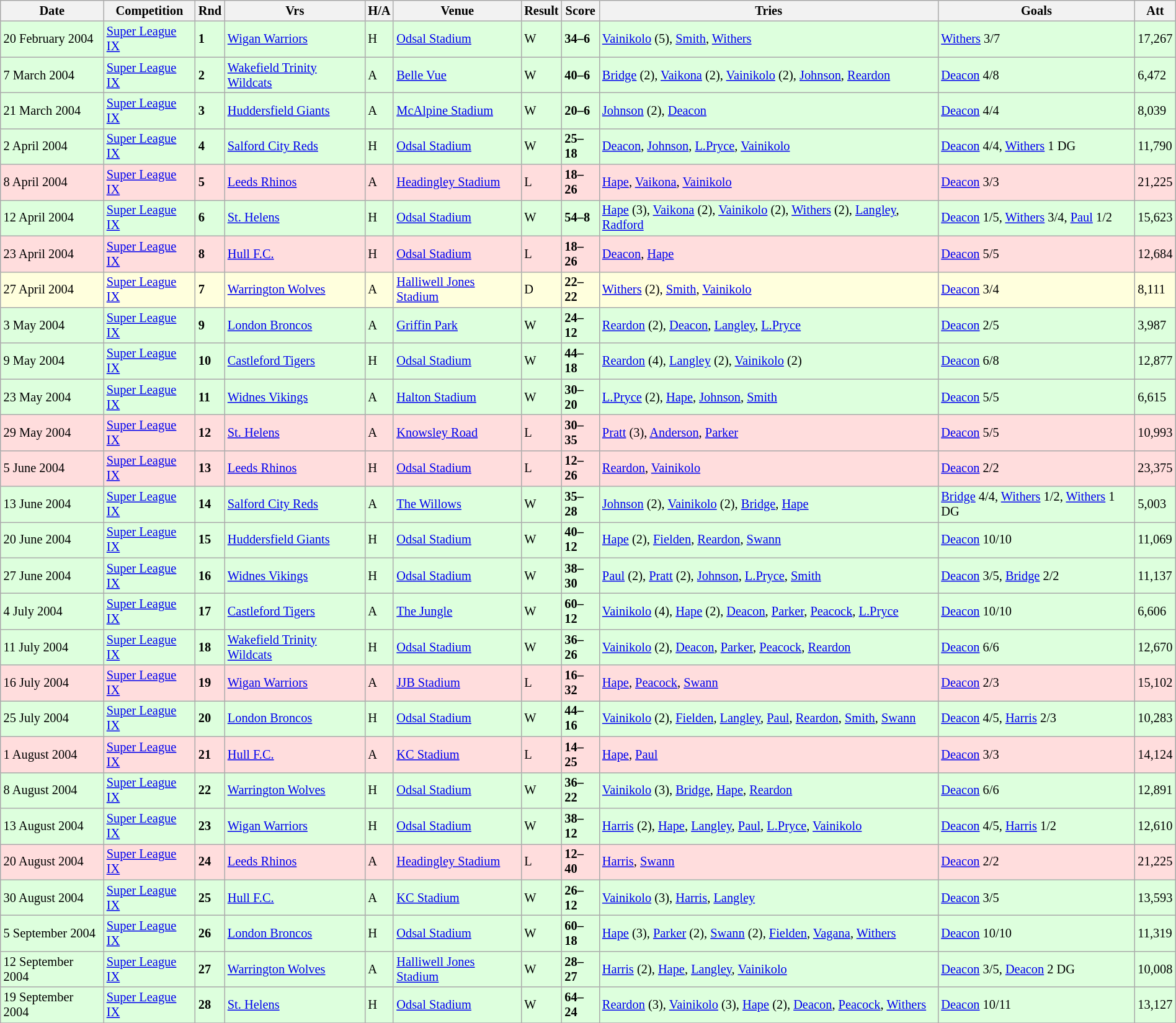<table class="wikitable" style="font-size:85%;" width="100%">
<tr>
<th>Date</th>
<th>Competition</th>
<th>Rnd</th>
<th>Vrs</th>
<th>H/A</th>
<th>Venue</th>
<th>Result</th>
<th>Score</th>
<th>Tries</th>
<th>Goals</th>
<th>Att</th>
</tr>
<tr style="background:#ddffdd;" width=20|>
<td>20 February 2004</td>
<td><a href='#'>Super League IX</a></td>
<td><strong>1</strong></td>
<td><a href='#'>Wigan Warriors</a></td>
<td>H</td>
<td><a href='#'>Odsal Stadium</a></td>
<td>W</td>
<td><strong>34–6</strong></td>
<td><a href='#'>Vainikolo</a> (5), <a href='#'>Smith</a>, <a href='#'>Withers</a></td>
<td><a href='#'>Withers</a> 3/7</td>
<td>17,267</td>
</tr>
<tr style="background:#ddffdd;" width=20|>
<td>7 March 2004</td>
<td><a href='#'>Super League IX</a></td>
<td><strong>2</strong></td>
<td><a href='#'>Wakefield Trinity Wildcats</a></td>
<td>A</td>
<td><a href='#'>Belle Vue</a></td>
<td>W</td>
<td><strong>40–6</strong></td>
<td><a href='#'>Bridge</a> (2), <a href='#'>Vaikona</a> (2), <a href='#'>Vainikolo</a> (2), <a href='#'>Johnson</a>, <a href='#'>Reardon</a></td>
<td><a href='#'>Deacon</a> 4/8</td>
<td>6,472</td>
</tr>
<tr style="background:#ddffdd;" width=20|>
<td>21 March 2004</td>
<td><a href='#'>Super League IX</a></td>
<td><strong>3</strong></td>
<td><a href='#'>Huddersfield Giants</a></td>
<td>A</td>
<td><a href='#'>McAlpine Stadium</a></td>
<td>W</td>
<td><strong>20–6</strong></td>
<td><a href='#'>Johnson</a> (2), <a href='#'>Deacon</a></td>
<td><a href='#'>Deacon</a> 4/4</td>
<td>8,039</td>
</tr>
<tr style="background:#ddffdd;" width=20|>
<td>2 April 2004</td>
<td><a href='#'>Super League IX</a></td>
<td><strong>4</strong></td>
<td><a href='#'>Salford City Reds</a></td>
<td>H</td>
<td><a href='#'>Odsal Stadium</a></td>
<td>W</td>
<td><strong>25–18</strong></td>
<td><a href='#'>Deacon</a>, <a href='#'>Johnson</a>, <a href='#'>L.Pryce</a>, <a href='#'>Vainikolo</a></td>
<td><a href='#'>Deacon</a> 4/4, <a href='#'>Withers</a> 1 DG</td>
<td>11,790</td>
</tr>
<tr style="background:#ffdddd;" width=20|>
<td>8 April 2004</td>
<td><a href='#'>Super League IX</a></td>
<td><strong>5</strong></td>
<td><a href='#'>Leeds Rhinos</a></td>
<td>A</td>
<td><a href='#'>Headingley Stadium</a></td>
<td>L</td>
<td><strong>18–26</strong></td>
<td><a href='#'>Hape</a>, <a href='#'>Vaikona</a>, <a href='#'>Vainikolo</a></td>
<td><a href='#'>Deacon</a> 3/3</td>
<td>21,225</td>
</tr>
<tr style="background:#ddffdd;" width=20|>
<td>12 April 2004</td>
<td><a href='#'>Super League IX</a></td>
<td><strong>6</strong></td>
<td><a href='#'>St. Helens</a></td>
<td>H</td>
<td><a href='#'>Odsal Stadium</a></td>
<td>W</td>
<td><strong>54–8</strong></td>
<td><a href='#'>Hape</a> (3), <a href='#'>Vaikona</a> (2), <a href='#'>Vainikolo</a> (2), <a href='#'>Withers</a> (2), <a href='#'>Langley</a>, <a href='#'>Radford</a></td>
<td><a href='#'>Deacon</a> 1/5, <a href='#'>Withers</a> 3/4, <a href='#'>Paul</a> 1/2</td>
<td>15,623</td>
</tr>
<tr style="background:#ffdddd;" width=20|>
<td>23 April 2004</td>
<td><a href='#'>Super League IX</a></td>
<td><strong>8</strong></td>
<td><a href='#'>Hull F.C.</a></td>
<td>H</td>
<td><a href='#'>Odsal Stadium</a></td>
<td>L</td>
<td><strong>18–26</strong></td>
<td><a href='#'>Deacon</a>, <a href='#'>Hape</a></td>
<td><a href='#'>Deacon</a> 5/5</td>
<td>12,684</td>
</tr>
<tr style="background:#ffffdd"  width=20|>
<td>27 April 2004</td>
<td><a href='#'>Super League IX</a></td>
<td><strong>7</strong></td>
<td><a href='#'>Warrington Wolves</a></td>
<td>A</td>
<td><a href='#'>Halliwell Jones Stadium</a></td>
<td>D</td>
<td><strong>22–22</strong></td>
<td><a href='#'>Withers</a> (2), <a href='#'>Smith</a>, <a href='#'>Vainikolo</a></td>
<td><a href='#'>Deacon</a> 3/4</td>
<td>8,111</td>
</tr>
<tr style="background:#ddffdd;" width=20|>
<td>3 May 2004</td>
<td><a href='#'>Super League IX</a></td>
<td><strong>9</strong></td>
<td><a href='#'>London Broncos</a></td>
<td>A</td>
<td><a href='#'>Griffin Park</a></td>
<td>W</td>
<td><strong>24–12</strong></td>
<td><a href='#'>Reardon</a> (2), <a href='#'>Deacon</a>, <a href='#'>Langley</a>, <a href='#'>L.Pryce</a></td>
<td><a href='#'>Deacon</a> 2/5</td>
<td>3,987</td>
</tr>
<tr style="background:#ddffdd;" width=20|>
<td>9 May 2004</td>
<td><a href='#'>Super League IX</a></td>
<td><strong>10</strong></td>
<td><a href='#'>Castleford Tigers</a></td>
<td>H</td>
<td><a href='#'>Odsal Stadium</a></td>
<td>W</td>
<td><strong>44–18</strong></td>
<td><a href='#'>Reardon</a> (4), <a href='#'>Langley</a> (2), <a href='#'>Vainikolo</a> (2)</td>
<td><a href='#'>Deacon</a> 6/8</td>
<td>12,877</td>
</tr>
<tr style="background:#ddffdd;" width=20|>
<td>23 May 2004</td>
<td><a href='#'>Super League IX</a></td>
<td><strong>11</strong></td>
<td><a href='#'>Widnes Vikings</a></td>
<td>A</td>
<td><a href='#'>Halton Stadium</a></td>
<td>W</td>
<td><strong>30–20</strong></td>
<td><a href='#'>L.Pryce</a> (2), <a href='#'>Hape</a>, <a href='#'>Johnson</a>, <a href='#'>Smith</a></td>
<td><a href='#'>Deacon</a> 5/5</td>
<td>6,615</td>
</tr>
<tr style="background:#ffdddd;" width=20|>
<td>29 May 2004</td>
<td><a href='#'>Super League IX</a></td>
<td><strong>12</strong></td>
<td><a href='#'>St. Helens</a></td>
<td>A</td>
<td><a href='#'>Knowsley Road</a></td>
<td>L</td>
<td><strong>30–35</strong></td>
<td><a href='#'>Pratt</a> (3), <a href='#'>Anderson</a>, <a href='#'>Parker</a></td>
<td><a href='#'>Deacon</a> 5/5</td>
<td>10,993</td>
</tr>
<tr style="background:#ffdddd;" width=20|>
<td>5 June 2004</td>
<td><a href='#'>Super League IX</a></td>
<td><strong>13</strong></td>
<td><a href='#'>Leeds Rhinos</a></td>
<td>H</td>
<td><a href='#'>Odsal Stadium</a></td>
<td>L</td>
<td><strong>12–26</strong></td>
<td><a href='#'>Reardon</a>, <a href='#'>Vainikolo</a></td>
<td><a href='#'>Deacon</a> 2/2</td>
<td>23,375</td>
</tr>
<tr style="background:#ddffdd;" width=20|>
<td>13 June 2004</td>
<td><a href='#'>Super League IX</a></td>
<td><strong>14</strong></td>
<td><a href='#'>Salford City Reds</a></td>
<td>A</td>
<td><a href='#'>The Willows</a></td>
<td>W</td>
<td><strong>35–28</strong></td>
<td><a href='#'>Johnson</a> (2), <a href='#'>Vainikolo</a> (2), <a href='#'>Bridge</a>, <a href='#'>Hape</a></td>
<td><a href='#'>Bridge</a> 4/4, <a href='#'>Withers</a> 1/2, <a href='#'>Withers</a> 1 DG</td>
<td>5,003</td>
</tr>
<tr style="background:#ddffdd;" width=20|>
<td>20 June 2004</td>
<td><a href='#'>Super League IX</a></td>
<td><strong>15</strong></td>
<td><a href='#'>Huddersfield Giants</a></td>
<td>H</td>
<td><a href='#'>Odsal Stadium</a></td>
<td>W</td>
<td><strong>40–12</strong></td>
<td><a href='#'>Hape</a> (2), <a href='#'>Fielden</a>, <a href='#'>Reardon</a>, <a href='#'>Swann</a></td>
<td><a href='#'>Deacon</a> 10/10</td>
<td>11,069</td>
</tr>
<tr style="background:#ddffdd;" width=20|>
<td>27 June 2004</td>
<td><a href='#'>Super League IX</a></td>
<td><strong>16</strong></td>
<td><a href='#'>Widnes Vikings</a></td>
<td>H</td>
<td><a href='#'>Odsal Stadium</a></td>
<td>W</td>
<td><strong>38–30</strong></td>
<td><a href='#'>Paul</a> (2), <a href='#'>Pratt</a> (2), <a href='#'>Johnson</a>, <a href='#'>L.Pryce</a>, <a href='#'>Smith</a></td>
<td><a href='#'>Deacon</a> 3/5, <a href='#'>Bridge</a> 2/2</td>
<td>11,137</td>
</tr>
<tr style="background:#ddffdd;" width=20|>
<td>4 July 2004</td>
<td><a href='#'>Super League IX</a></td>
<td><strong>17</strong></td>
<td><a href='#'>Castleford Tigers</a></td>
<td>A</td>
<td><a href='#'>The Jungle</a></td>
<td>W</td>
<td><strong>60–12</strong></td>
<td><a href='#'>Vainikolo</a> (4), <a href='#'>Hape</a> (2), <a href='#'>Deacon</a>, <a href='#'>Parker</a>, <a href='#'>Peacock</a>, <a href='#'>L.Pryce</a></td>
<td><a href='#'>Deacon</a> 10/10</td>
<td>6,606</td>
</tr>
<tr style="background:#ddffdd;" width=20|>
<td>11 July 2004</td>
<td><a href='#'>Super League IX</a></td>
<td><strong>18</strong></td>
<td><a href='#'>Wakefield Trinity Wildcats</a></td>
<td>H</td>
<td><a href='#'>Odsal Stadium</a></td>
<td>W</td>
<td><strong>36–26</strong></td>
<td><a href='#'>Vainikolo</a> (2), <a href='#'>Deacon</a>, <a href='#'>Parker</a>, <a href='#'>Peacock</a>, <a href='#'>Reardon</a></td>
<td><a href='#'>Deacon</a> 6/6</td>
<td>12,670</td>
</tr>
<tr style="background:#ffdddd;" width=20|>
<td>16 July 2004</td>
<td><a href='#'>Super League IX</a></td>
<td><strong>19</strong></td>
<td><a href='#'>Wigan Warriors</a></td>
<td>A</td>
<td><a href='#'>JJB Stadium</a></td>
<td>L</td>
<td><strong>16–32</strong></td>
<td><a href='#'>Hape</a>, <a href='#'>Peacock</a>, <a href='#'>Swann</a></td>
<td><a href='#'>Deacon</a> 2/3</td>
<td>15,102</td>
</tr>
<tr style="background:#ddffdd;" width=20|>
<td>25 July 2004</td>
<td><a href='#'>Super League IX</a></td>
<td><strong>20</strong></td>
<td><a href='#'>London Broncos</a></td>
<td>H</td>
<td><a href='#'>Odsal Stadium</a></td>
<td>W</td>
<td><strong>44–16</strong></td>
<td><a href='#'>Vainikolo</a> (2), <a href='#'>Fielden</a>, <a href='#'>Langley</a>, <a href='#'>Paul</a>, <a href='#'>Reardon</a>, <a href='#'>Smith</a>, <a href='#'>Swann</a></td>
<td><a href='#'>Deacon</a> 4/5, <a href='#'>Harris</a> 2/3</td>
<td>10,283</td>
</tr>
<tr style="background:#ffdddd;" width=20|>
<td>1 August 2004</td>
<td><a href='#'>Super League IX</a></td>
<td><strong>21</strong></td>
<td><a href='#'>Hull F.C.</a></td>
<td>A</td>
<td><a href='#'>KC Stadium</a></td>
<td>L</td>
<td><strong>14–25</strong></td>
<td><a href='#'>Hape</a>, <a href='#'>Paul</a></td>
<td><a href='#'>Deacon</a> 3/3</td>
<td>14,124</td>
</tr>
<tr style="background:#ddffdd;" width=20|>
<td>8 August 2004</td>
<td><a href='#'>Super League IX</a></td>
<td><strong>22</strong></td>
<td><a href='#'>Warrington Wolves</a></td>
<td>H</td>
<td><a href='#'>Odsal Stadium</a></td>
<td>W</td>
<td><strong>36–22</strong></td>
<td><a href='#'>Vainikolo</a> (3), <a href='#'>Bridge</a>, <a href='#'>Hape</a>, <a href='#'>Reardon</a></td>
<td><a href='#'>Deacon</a> 6/6</td>
<td>12,891</td>
</tr>
<tr style="background:#ddffdd;" width=20|>
<td>13 August 2004</td>
<td><a href='#'>Super League IX</a></td>
<td><strong>23</strong></td>
<td><a href='#'>Wigan Warriors</a></td>
<td>H</td>
<td><a href='#'>Odsal Stadium</a></td>
<td>W</td>
<td><strong>38–12</strong></td>
<td><a href='#'>Harris</a> (2), <a href='#'>Hape</a>, <a href='#'>Langley</a>, <a href='#'>Paul</a>, <a href='#'>L.Pryce</a>, <a href='#'>Vainikolo</a></td>
<td><a href='#'>Deacon</a> 4/5, <a href='#'>Harris</a> 1/2</td>
<td>12,610</td>
</tr>
<tr style="background:#ffdddd;" width=20|>
<td>20 August 2004</td>
<td><a href='#'>Super League IX</a></td>
<td><strong>24</strong></td>
<td><a href='#'>Leeds Rhinos</a></td>
<td>A</td>
<td><a href='#'>Headingley Stadium</a></td>
<td>L</td>
<td><strong>12–40</strong></td>
<td><a href='#'>Harris</a>, <a href='#'>Swann</a></td>
<td><a href='#'>Deacon</a> 2/2</td>
<td>21,225</td>
</tr>
<tr style="background:#ddffdd;" width=20|>
<td>30 August 2004</td>
<td><a href='#'>Super League IX</a></td>
<td><strong>25</strong></td>
<td><a href='#'>Hull F.C.</a></td>
<td>A</td>
<td><a href='#'>KC Stadium</a></td>
<td>W</td>
<td><strong>26–12</strong></td>
<td><a href='#'>Vainikolo</a> (3), <a href='#'>Harris</a>, <a href='#'>Langley</a></td>
<td><a href='#'>Deacon</a> 3/5</td>
<td>13,593</td>
</tr>
<tr style="background:#ddffdd;" width=20|>
<td>5 September 2004</td>
<td><a href='#'>Super League IX</a></td>
<td><strong>26</strong></td>
<td><a href='#'>London Broncos</a></td>
<td>H</td>
<td><a href='#'>Odsal Stadium</a></td>
<td>W</td>
<td><strong>60–18</strong></td>
<td><a href='#'>Hape</a> (3), <a href='#'>Parker</a> (2), <a href='#'>Swann</a> (2), <a href='#'>Fielden</a>, <a href='#'>Vagana</a>, <a href='#'>Withers</a></td>
<td><a href='#'>Deacon</a> 10/10</td>
<td>11,319</td>
</tr>
<tr style="background:#ddffdd;" width=20|>
<td>12 September 2004</td>
<td><a href='#'>Super League IX</a></td>
<td><strong>27</strong></td>
<td><a href='#'>Warrington Wolves</a></td>
<td>A</td>
<td><a href='#'>Halliwell Jones Stadium</a></td>
<td>W</td>
<td><strong>28–27</strong></td>
<td><a href='#'>Harris</a> (2), <a href='#'>Hape</a>, <a href='#'>Langley</a>, <a href='#'>Vainikolo</a></td>
<td><a href='#'>Deacon</a> 3/5, <a href='#'>Deacon</a> 2 DG</td>
<td>10,008</td>
</tr>
<tr style="background:#ddffdd;" width=20|>
<td>19 September 2004</td>
<td><a href='#'>Super League IX</a></td>
<td><strong>28</strong></td>
<td><a href='#'>St. Helens</a></td>
<td>H</td>
<td><a href='#'>Odsal Stadium</a></td>
<td>W</td>
<td><strong>64–24</strong></td>
<td><a href='#'>Reardon</a> (3), <a href='#'>Vainikolo</a> (3), <a href='#'>Hape</a> (2), <a href='#'>Deacon</a>, <a href='#'>Peacock</a>, <a href='#'>Withers</a></td>
<td><a href='#'>Deacon</a> 10/11</td>
<td>13,127</td>
</tr>
<tr>
</tr>
</table>
